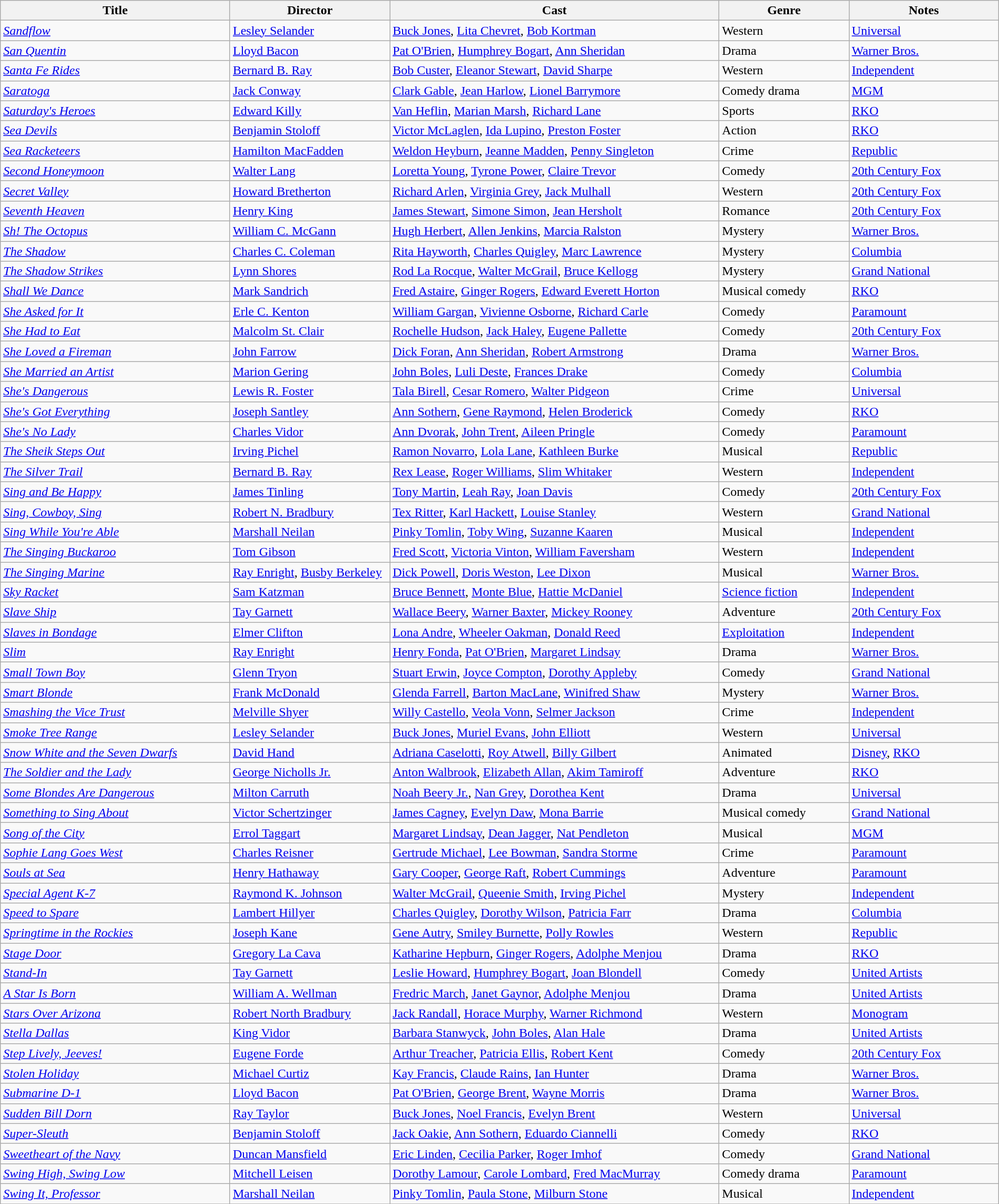<table class="wikitable" style="width:100%;">
<tr>
<th style="width:23%;">Title</th>
<th style="width:16%;">Director</th>
<th style="width:33%;">Cast</th>
<th style="width:13%;">Genre</th>
<th style="width:15%;">Notes</th>
</tr>
<tr>
<td><em><a href='#'>Sandflow</a></em></td>
<td><a href='#'>Lesley Selander</a></td>
<td><a href='#'>Buck Jones</a>, <a href='#'>Lita Chevret</a>, <a href='#'>Bob Kortman</a></td>
<td>Western</td>
<td><a href='#'>Universal</a></td>
</tr>
<tr>
<td><em><a href='#'>San Quentin</a></em></td>
<td><a href='#'>Lloyd Bacon</a></td>
<td><a href='#'>Pat O'Brien</a>, <a href='#'>Humphrey Bogart</a>, <a href='#'>Ann Sheridan</a></td>
<td>Drama</td>
<td><a href='#'>Warner Bros.</a></td>
</tr>
<tr>
<td><em><a href='#'>Santa Fe Rides</a></em></td>
<td><a href='#'>Bernard B. Ray</a></td>
<td><a href='#'>Bob Custer</a>, <a href='#'>Eleanor Stewart</a>, <a href='#'>David Sharpe</a></td>
<td>Western</td>
<td><a href='#'>Independent</a></td>
</tr>
<tr>
<td><em><a href='#'>Saratoga</a></em></td>
<td><a href='#'>Jack Conway</a></td>
<td><a href='#'>Clark Gable</a>, <a href='#'>Jean Harlow</a>, <a href='#'>Lionel Barrymore</a></td>
<td>Comedy drama</td>
<td><a href='#'>MGM</a></td>
</tr>
<tr>
<td><em><a href='#'>Saturday's Heroes</a></em></td>
<td><a href='#'>Edward Killy</a></td>
<td><a href='#'>Van Heflin</a>, <a href='#'>Marian Marsh</a>, <a href='#'>Richard Lane</a></td>
<td>Sports</td>
<td><a href='#'>RKO</a></td>
</tr>
<tr>
<td><em><a href='#'>Sea Devils</a></em></td>
<td><a href='#'>Benjamin Stoloff</a></td>
<td><a href='#'>Victor McLaglen</a>, <a href='#'>Ida Lupino</a>, <a href='#'>Preston Foster</a></td>
<td>Action</td>
<td><a href='#'>RKO</a></td>
</tr>
<tr>
<td><em><a href='#'>Sea Racketeers</a></em></td>
<td><a href='#'>Hamilton MacFadden</a></td>
<td><a href='#'>Weldon Heyburn</a>, <a href='#'>Jeanne Madden</a>, <a href='#'>Penny Singleton</a></td>
<td>Crime</td>
<td><a href='#'>Republic</a></td>
</tr>
<tr>
<td><em><a href='#'>Second Honeymoon</a></em></td>
<td><a href='#'>Walter Lang</a></td>
<td><a href='#'>Loretta Young</a>, <a href='#'>Tyrone Power</a>, <a href='#'>Claire Trevor</a></td>
<td>Comedy</td>
<td><a href='#'>20th Century Fox</a></td>
</tr>
<tr>
<td><em><a href='#'>Secret Valley</a></em></td>
<td><a href='#'>Howard Bretherton</a></td>
<td><a href='#'>Richard Arlen</a>, <a href='#'>Virginia Grey</a>, <a href='#'>Jack Mulhall</a></td>
<td>Western</td>
<td><a href='#'>20th Century Fox</a></td>
</tr>
<tr>
<td><em><a href='#'>Seventh Heaven</a></em></td>
<td><a href='#'>Henry King</a></td>
<td><a href='#'>James Stewart</a>, <a href='#'>Simone Simon</a>, <a href='#'>Jean Hersholt</a></td>
<td>Romance</td>
<td><a href='#'>20th Century Fox</a></td>
</tr>
<tr>
<td><em><a href='#'>Sh! The Octopus</a></em></td>
<td><a href='#'>William C. McGann</a></td>
<td><a href='#'>Hugh Herbert</a>, <a href='#'>Allen Jenkins</a>, <a href='#'>Marcia Ralston</a></td>
<td>Mystery</td>
<td><a href='#'>Warner Bros.</a></td>
</tr>
<tr>
<td><em><a href='#'>The Shadow</a></em></td>
<td><a href='#'>Charles C. Coleman</a></td>
<td><a href='#'>Rita Hayworth</a>, <a href='#'>Charles Quigley</a>, <a href='#'>Marc Lawrence</a></td>
<td>Mystery</td>
<td><a href='#'>Columbia</a></td>
</tr>
<tr>
<td><em><a href='#'>The Shadow Strikes</a></em></td>
<td><a href='#'>Lynn Shores</a></td>
<td><a href='#'>Rod La Rocque</a>, <a href='#'>Walter McGrail</a>, <a href='#'>Bruce Kellogg</a></td>
<td>Mystery</td>
<td><a href='#'>Grand National</a></td>
</tr>
<tr>
<td><em><a href='#'>Shall We Dance</a></em></td>
<td><a href='#'>Mark Sandrich</a></td>
<td><a href='#'>Fred Astaire</a>, <a href='#'>Ginger Rogers</a>, <a href='#'>Edward Everett Horton</a></td>
<td>Musical comedy</td>
<td><a href='#'>RKO</a></td>
</tr>
<tr>
<td><em><a href='#'>She Asked for It</a></em></td>
<td><a href='#'>Erle C. Kenton</a></td>
<td><a href='#'>William Gargan</a>, <a href='#'>Vivienne Osborne</a>, <a href='#'>Richard Carle</a></td>
<td>Comedy</td>
<td><a href='#'>Paramount</a></td>
</tr>
<tr>
<td><em><a href='#'>She Had to Eat</a></em></td>
<td><a href='#'>Malcolm St. Clair</a></td>
<td><a href='#'>Rochelle Hudson</a>, <a href='#'>Jack Haley</a>, <a href='#'>Eugene Pallette</a></td>
<td>Comedy</td>
<td><a href='#'>20th Century Fox</a></td>
</tr>
<tr>
<td><em><a href='#'>She Loved a Fireman</a></em></td>
<td><a href='#'>John Farrow</a></td>
<td><a href='#'>Dick Foran</a>, <a href='#'>Ann Sheridan</a>, <a href='#'>Robert Armstrong</a></td>
<td>Drama</td>
<td><a href='#'>Warner Bros.</a></td>
</tr>
<tr>
<td><em><a href='#'>She Married an Artist</a></em></td>
<td><a href='#'>Marion Gering</a></td>
<td><a href='#'>John Boles</a>, <a href='#'>Luli Deste</a>, <a href='#'>Frances Drake</a></td>
<td>Comedy</td>
<td><a href='#'>Columbia</a></td>
</tr>
<tr>
<td><em><a href='#'>She's Dangerous</a></em></td>
<td><a href='#'>Lewis R. Foster</a></td>
<td><a href='#'>Tala Birell</a>, <a href='#'>Cesar Romero</a>, <a href='#'>Walter Pidgeon</a></td>
<td>Crime</td>
<td><a href='#'>Universal</a></td>
</tr>
<tr>
<td><em><a href='#'>She's Got Everything</a></em></td>
<td><a href='#'>Joseph Santley</a></td>
<td><a href='#'>Ann Sothern</a>, <a href='#'>Gene Raymond</a>, <a href='#'>Helen Broderick</a></td>
<td>Comedy</td>
<td><a href='#'>RKO</a></td>
</tr>
<tr>
<td><em><a href='#'>She's No Lady</a></em></td>
<td><a href='#'>Charles Vidor</a></td>
<td><a href='#'>Ann Dvorak</a>, <a href='#'>John Trent</a>, <a href='#'>Aileen Pringle</a></td>
<td>Comedy</td>
<td><a href='#'>Paramount</a></td>
</tr>
<tr>
<td><em><a href='#'>The Sheik Steps Out</a></em></td>
<td><a href='#'>Irving Pichel</a></td>
<td><a href='#'>Ramon Novarro</a>, <a href='#'>Lola Lane</a>, <a href='#'>Kathleen Burke</a></td>
<td>Musical</td>
<td><a href='#'>Republic</a></td>
</tr>
<tr>
<td><em><a href='#'>The Silver Trail</a></em></td>
<td><a href='#'>Bernard B. Ray</a></td>
<td><a href='#'>Rex Lease</a>, <a href='#'>Roger Williams</a>, <a href='#'>Slim Whitaker</a></td>
<td>Western</td>
<td><a href='#'>Independent</a></td>
</tr>
<tr>
<td><em><a href='#'>Sing and Be Happy</a></em></td>
<td><a href='#'>James Tinling</a></td>
<td><a href='#'>Tony Martin</a>, <a href='#'>Leah Ray</a>, <a href='#'>Joan Davis</a></td>
<td>Comedy</td>
<td><a href='#'>20th Century Fox</a></td>
</tr>
<tr>
<td><em><a href='#'>Sing, Cowboy, Sing</a></em></td>
<td><a href='#'>Robert N. Bradbury</a></td>
<td><a href='#'>Tex Ritter</a>, <a href='#'>Karl Hackett</a>, <a href='#'>Louise Stanley</a></td>
<td>Western</td>
<td><a href='#'>Grand National</a></td>
</tr>
<tr>
<td><em><a href='#'>Sing While You're Able</a></em></td>
<td><a href='#'>Marshall Neilan</a></td>
<td><a href='#'>Pinky Tomlin</a>, <a href='#'>Toby Wing</a>, <a href='#'>Suzanne Kaaren</a></td>
<td>Musical</td>
<td><a href='#'>Independent</a></td>
</tr>
<tr>
<td><em><a href='#'>The Singing Buckaroo</a></em></td>
<td><a href='#'>Tom Gibson</a></td>
<td><a href='#'>Fred Scott</a>, <a href='#'>Victoria Vinton</a>, <a href='#'>William Faversham</a></td>
<td>Western</td>
<td><a href='#'>Independent</a></td>
</tr>
<tr>
<td><em><a href='#'>The Singing Marine</a></em></td>
<td><a href='#'>Ray Enright</a>, <a href='#'>Busby Berkeley</a></td>
<td><a href='#'>Dick Powell</a>, <a href='#'>Doris Weston</a>, <a href='#'>Lee Dixon</a></td>
<td>Musical</td>
<td><a href='#'>Warner Bros.</a></td>
</tr>
<tr>
<td><em><a href='#'>Sky Racket</a></em></td>
<td><a href='#'>Sam Katzman</a></td>
<td><a href='#'>Bruce Bennett</a>, <a href='#'>Monte Blue</a>, <a href='#'>Hattie McDaniel</a></td>
<td><a href='#'>Science fiction</a></td>
<td><a href='#'>Independent</a></td>
</tr>
<tr>
<td><em><a href='#'>Slave Ship</a></em></td>
<td><a href='#'>Tay Garnett</a></td>
<td><a href='#'>Wallace Beery</a>, <a href='#'>Warner Baxter</a>, <a href='#'>Mickey Rooney</a></td>
<td>Adventure</td>
<td><a href='#'>20th Century Fox</a></td>
</tr>
<tr>
<td><em><a href='#'>Slaves in Bondage</a></em></td>
<td><a href='#'>Elmer Clifton</a></td>
<td><a href='#'>Lona Andre</a>, <a href='#'>Wheeler Oakman</a>, <a href='#'>Donald Reed</a></td>
<td><a href='#'>Exploitation</a></td>
<td><a href='#'>Independent</a></td>
</tr>
<tr>
<td><em><a href='#'>Slim</a></em></td>
<td><a href='#'>Ray Enright</a></td>
<td><a href='#'>Henry Fonda</a>, <a href='#'>Pat O'Brien</a>, <a href='#'>Margaret Lindsay</a></td>
<td>Drama</td>
<td><a href='#'>Warner Bros.</a></td>
</tr>
<tr>
<td><em><a href='#'>Small Town Boy</a></em></td>
<td><a href='#'>Glenn Tryon</a></td>
<td><a href='#'>Stuart Erwin</a>, <a href='#'>Joyce Compton</a>, <a href='#'>Dorothy Appleby</a></td>
<td>Comedy</td>
<td><a href='#'>Grand National</a></td>
</tr>
<tr>
<td><em><a href='#'>Smart Blonde</a></em></td>
<td><a href='#'>Frank McDonald</a></td>
<td><a href='#'>Glenda Farrell</a>, <a href='#'>Barton MacLane</a>, <a href='#'>Winifred Shaw</a></td>
<td>Mystery</td>
<td><a href='#'>Warner Bros.</a></td>
</tr>
<tr>
<td><em><a href='#'>Smashing the Vice Trust</a></em></td>
<td><a href='#'>Melville Shyer</a></td>
<td><a href='#'>Willy Castello</a>, <a href='#'>Veola Vonn</a>, <a href='#'>Selmer Jackson</a></td>
<td>Crime</td>
<td><a href='#'>Independent</a></td>
</tr>
<tr>
<td><em><a href='#'>Smoke Tree Range</a></em></td>
<td><a href='#'>Lesley Selander</a></td>
<td><a href='#'>Buck Jones</a>, <a href='#'>Muriel Evans</a>, <a href='#'>John Elliott</a></td>
<td>Western</td>
<td><a href='#'>Universal</a></td>
</tr>
<tr>
<td><em><a href='#'>Snow White and the Seven Dwarfs</a></em></td>
<td><a href='#'>David Hand</a></td>
<td><a href='#'>Adriana Caselotti</a>, <a href='#'>Roy Atwell</a>, <a href='#'>Billy Gilbert</a></td>
<td>Animated</td>
<td><a href='#'>Disney</a>, <a href='#'>RKO</a></td>
</tr>
<tr>
<td><em><a href='#'>The Soldier and the Lady</a></em></td>
<td><a href='#'>George Nicholls Jr.</a></td>
<td><a href='#'>Anton Walbrook</a>, <a href='#'>Elizabeth Allan</a>, <a href='#'>Akim Tamiroff</a></td>
<td>Adventure</td>
<td><a href='#'>RKO</a></td>
</tr>
<tr>
<td><em><a href='#'>Some Blondes Are Dangerous</a></em></td>
<td><a href='#'>Milton Carruth</a></td>
<td><a href='#'>Noah Beery Jr.</a>, <a href='#'>Nan Grey</a>, <a href='#'>Dorothea Kent</a></td>
<td>Drama</td>
<td><a href='#'>Universal</a></td>
</tr>
<tr>
<td><em><a href='#'>Something to Sing About</a></em></td>
<td><a href='#'>Victor Schertzinger</a></td>
<td><a href='#'>James Cagney</a>, <a href='#'>Evelyn Daw</a>, <a href='#'>Mona Barrie</a></td>
<td>Musical comedy</td>
<td><a href='#'>Grand National</a></td>
</tr>
<tr>
<td><em><a href='#'>Song of the City</a></em></td>
<td><a href='#'>Errol Taggart</a></td>
<td><a href='#'>Margaret Lindsay</a>, <a href='#'>Dean Jagger</a>, <a href='#'>Nat Pendleton</a></td>
<td>Musical</td>
<td><a href='#'>MGM</a></td>
</tr>
<tr>
<td><em><a href='#'>Sophie Lang Goes West</a></em></td>
<td><a href='#'>Charles Reisner</a></td>
<td><a href='#'>Gertrude Michael</a>, <a href='#'>Lee Bowman</a>, <a href='#'>Sandra Storme</a></td>
<td>Crime</td>
<td><a href='#'>Paramount</a></td>
</tr>
<tr>
<td><em><a href='#'>Souls at Sea</a></em></td>
<td><a href='#'>Henry Hathaway</a></td>
<td><a href='#'>Gary Cooper</a>, <a href='#'>George Raft</a>, <a href='#'>Robert Cummings</a></td>
<td>Adventure</td>
<td><a href='#'>Paramount</a></td>
</tr>
<tr>
<td><em><a href='#'>Special Agent K-7</a></em></td>
<td><a href='#'>Raymond K. Johnson</a></td>
<td><a href='#'>Walter McGrail</a>, <a href='#'>Queenie Smith</a>, <a href='#'>Irving Pichel</a></td>
<td>Mystery</td>
<td><a href='#'>Independent</a></td>
</tr>
<tr>
<td><em><a href='#'>Speed to Spare</a></em></td>
<td><a href='#'>Lambert Hillyer</a></td>
<td><a href='#'>Charles Quigley</a>, <a href='#'>Dorothy Wilson</a>, <a href='#'>Patricia Farr</a></td>
<td>Drama</td>
<td><a href='#'>Columbia</a></td>
</tr>
<tr>
<td><em><a href='#'>Springtime in the Rockies</a></em></td>
<td><a href='#'>Joseph Kane</a></td>
<td><a href='#'>Gene Autry</a>, <a href='#'>Smiley Burnette</a>, <a href='#'>Polly Rowles</a></td>
<td>Western</td>
<td><a href='#'>Republic</a></td>
</tr>
<tr>
<td><em><a href='#'>Stage Door</a></em></td>
<td><a href='#'>Gregory La Cava</a></td>
<td><a href='#'>Katharine Hepburn</a>, <a href='#'>Ginger Rogers</a>, <a href='#'>Adolphe Menjou</a></td>
<td>Drama</td>
<td><a href='#'>RKO</a></td>
</tr>
<tr>
<td><em><a href='#'>Stand-In</a></em></td>
<td><a href='#'>Tay Garnett</a></td>
<td><a href='#'>Leslie Howard</a>, <a href='#'>Humphrey Bogart</a>, <a href='#'>Joan Blondell</a></td>
<td>Comedy</td>
<td><a href='#'>United Artists</a></td>
</tr>
<tr>
<td><em><a href='#'>A Star Is Born</a></em></td>
<td><a href='#'>William A. Wellman</a></td>
<td><a href='#'>Fredric March</a>, <a href='#'>Janet Gaynor</a>, <a href='#'>Adolphe Menjou</a></td>
<td>Drama</td>
<td><a href='#'>United Artists</a></td>
</tr>
<tr>
<td><em><a href='#'>Stars Over Arizona</a></em></td>
<td><a href='#'>Robert North Bradbury</a></td>
<td><a href='#'>Jack Randall</a>, <a href='#'>Horace Murphy</a>, <a href='#'>Warner Richmond</a></td>
<td>Western</td>
<td><a href='#'>Monogram</a></td>
</tr>
<tr>
<td><em><a href='#'>Stella Dallas</a></em></td>
<td><a href='#'>King Vidor</a></td>
<td><a href='#'>Barbara Stanwyck</a>, <a href='#'>John Boles</a>, <a href='#'>Alan Hale</a></td>
<td>Drama</td>
<td><a href='#'>United Artists</a></td>
</tr>
<tr>
<td><em><a href='#'>Step Lively, Jeeves!</a></em></td>
<td><a href='#'>Eugene Forde</a></td>
<td><a href='#'>Arthur Treacher</a>, <a href='#'>Patricia Ellis</a>, <a href='#'>Robert Kent</a></td>
<td>Comedy</td>
<td><a href='#'>20th Century Fox</a></td>
</tr>
<tr>
<td><em><a href='#'>Stolen Holiday</a></em></td>
<td><a href='#'>Michael Curtiz</a></td>
<td><a href='#'>Kay Francis</a>, <a href='#'>Claude Rains</a>, <a href='#'>Ian Hunter</a></td>
<td>Drama</td>
<td><a href='#'>Warner Bros.</a></td>
</tr>
<tr>
<td><em><a href='#'>Submarine D-1</a></em></td>
<td><a href='#'>Lloyd Bacon</a></td>
<td><a href='#'>Pat O'Brien</a>, <a href='#'>George Brent</a>, <a href='#'>Wayne Morris</a></td>
<td>Drama</td>
<td><a href='#'>Warner Bros.</a></td>
</tr>
<tr>
<td><em><a href='#'>Sudden Bill Dorn</a></em></td>
<td><a href='#'>Ray Taylor</a></td>
<td><a href='#'>Buck Jones</a>, <a href='#'>Noel Francis</a>, <a href='#'>Evelyn Brent</a></td>
<td>Western</td>
<td><a href='#'>Universal</a></td>
</tr>
<tr>
<td><em><a href='#'>Super-Sleuth</a></em></td>
<td><a href='#'>Benjamin Stoloff</a></td>
<td><a href='#'>Jack Oakie</a>, <a href='#'>Ann Sothern</a>, <a href='#'>Eduardo Ciannelli</a></td>
<td>Comedy</td>
<td><a href='#'>RKO</a></td>
</tr>
<tr>
<td><em><a href='#'>Sweetheart of the Navy</a></em></td>
<td><a href='#'>Duncan Mansfield</a></td>
<td><a href='#'>Eric Linden</a>, <a href='#'>Cecilia Parker</a>, <a href='#'>Roger Imhof</a></td>
<td>Comedy</td>
<td><a href='#'>Grand National</a></td>
</tr>
<tr>
<td><em><a href='#'>Swing High, Swing Low</a></em></td>
<td><a href='#'>Mitchell Leisen</a></td>
<td><a href='#'>Dorothy Lamour</a>, <a href='#'>Carole Lombard</a>, <a href='#'>Fred MacMurray</a></td>
<td>Comedy drama</td>
<td><a href='#'>Paramount</a></td>
</tr>
<tr>
<td><em><a href='#'>Swing It, Professor</a></em></td>
<td><a href='#'>Marshall Neilan</a></td>
<td><a href='#'>Pinky Tomlin</a>, <a href='#'>Paula Stone</a>, <a href='#'>Milburn Stone</a></td>
<td>Musical</td>
<td><a href='#'>Independent</a></td>
</tr>
<tr>
</tr>
</table>
